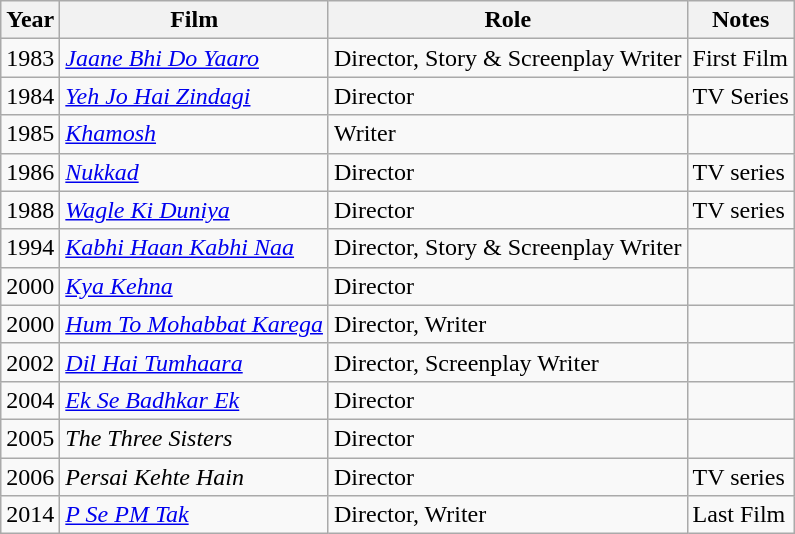<table class="wikitable">
<tr>
<th>Year</th>
<th>Film</th>
<th>Role</th>
<th>Notes</th>
</tr>
<tr>
<td>1983</td>
<td><em><a href='#'>Jaane Bhi Do Yaaro</a></em></td>
<td>Director, Story & Screenplay Writer</td>
<td>First Film</td>
</tr>
<tr>
<td>1984</td>
<td><em><a href='#'>Yeh Jo Hai Zindagi</a></em></td>
<td>Director</td>
<td>TV Series</td>
</tr>
<tr>
<td>1985</td>
<td><em><a href='#'>Khamosh</a></em></td>
<td>Writer</td>
<td></td>
</tr>
<tr>
<td>1986</td>
<td><em><a href='#'>Nukkad</a></em></td>
<td>Director</td>
<td>TV series</td>
</tr>
<tr>
<td>1988</td>
<td><em><a href='#'>Wagle Ki Duniya</a></em></td>
<td>Director</td>
<td>TV series</td>
</tr>
<tr>
<td>1994</td>
<td><em><a href='#'>Kabhi Haan Kabhi Naa</a></em></td>
<td>Director, Story & Screenplay Writer</td>
<td></td>
</tr>
<tr>
<td>2000</td>
<td><em><a href='#'>Kya Kehna</a></em></td>
<td>Director</td>
<td></td>
</tr>
<tr>
<td>2000</td>
<td><em><a href='#'>Hum To Mohabbat Karega</a></em></td>
<td>Director, Writer</td>
<td></td>
</tr>
<tr>
<td>2002</td>
<td><em><a href='#'>Dil Hai Tumhaara</a></em></td>
<td>Director, Screenplay Writer</td>
<td></td>
</tr>
<tr>
<td>2004</td>
<td><em><a href='#'>Ek Se Badhkar Ek</a></em></td>
<td>Director</td>
<td></td>
</tr>
<tr>
<td>2005</td>
<td><em>The Three Sisters</em></td>
<td>Director</td>
<td></td>
</tr>
<tr>
<td>2006</td>
<td><em>Persai Kehte Hain</em></td>
<td>Director</td>
<td>TV series</td>
</tr>
<tr>
<td>2014</td>
<td><em><a href='#'>P Se PM Tak</a></em></td>
<td>Director, Writer</td>
<td>Last Film</td>
</tr>
</table>
